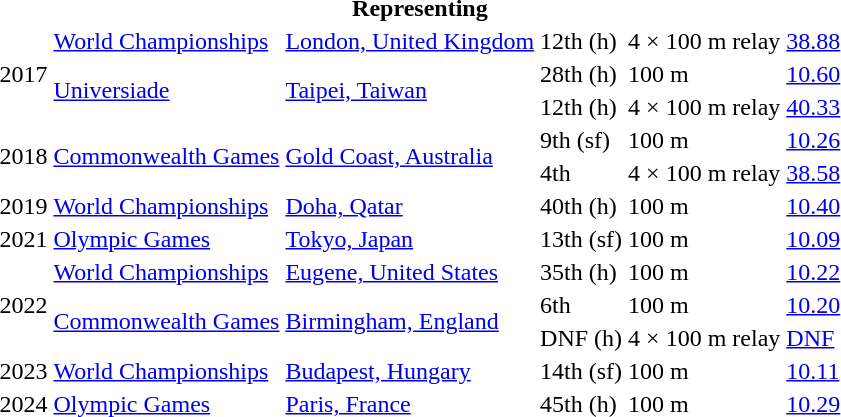<table>
<tr>
<th colspan="6">Representing </th>
</tr>
<tr>
<td rowspan=3>2017</td>
<td><a href='#'>World Championships</a></td>
<td><a href='#'>London, United Kingdom</a></td>
<td>12th (h)</td>
<td>4 × 100 m relay</td>
<td><a href='#'>38.88</a></td>
</tr>
<tr>
<td rowspan=2><a href='#'>Universiade</a></td>
<td rowspan=2><a href='#'>Taipei, Taiwan</a></td>
<td>28th (h)</td>
<td>100 m</td>
<td><a href='#'>10.60</a></td>
</tr>
<tr>
<td>12th (h)</td>
<td>4 × 100 m relay</td>
<td><a href='#'>40.33</a></td>
</tr>
<tr>
<td rowspan=2>2018</td>
<td rowspan=2><a href='#'>Commonwealth Games</a></td>
<td rowspan=2><a href='#'>Gold Coast, Australia</a></td>
<td>9th (sf)</td>
<td>100 m</td>
<td><a href='#'>10.26</a></td>
</tr>
<tr>
<td>4th</td>
<td>4 × 100 m relay</td>
<td><a href='#'>38.58</a></td>
</tr>
<tr>
<td>2019</td>
<td><a href='#'>World Championships</a></td>
<td><a href='#'>Doha, Qatar</a></td>
<td>40th (h)</td>
<td>100 m</td>
<td><a href='#'>10.40</a></td>
</tr>
<tr>
<td>2021</td>
<td><a href='#'>Olympic Games</a></td>
<td><a href='#'>Tokyo, Japan</a></td>
<td>13th (sf)</td>
<td>100 m</td>
<td><a href='#'>10.09</a></td>
</tr>
<tr>
<td rowspan=3>2022</td>
<td><a href='#'>World Championships</a></td>
<td><a href='#'>Eugene, United States</a></td>
<td>35th (h)</td>
<td>100 m</td>
<td><a href='#'>10.22</a></td>
</tr>
<tr>
<td rowspan=2><a href='#'>Commonwealth Games</a></td>
<td rowspan=2><a href='#'>Birmingham, England</a></td>
<td>6th</td>
<td>100 m</td>
<td><a href='#'>10.20</a></td>
</tr>
<tr>
<td>DNF (h)</td>
<td>4 × 100 m relay</td>
<td><a href='#'>DNF</a></td>
</tr>
<tr>
<td>2023</td>
<td><a href='#'>World Championships</a></td>
<td><a href='#'>Budapest, Hungary</a></td>
<td>14th (sf)</td>
<td>100 m</td>
<td><a href='#'>10.11</a></td>
</tr>
<tr>
<td>2024</td>
<td><a href='#'>Olympic Games</a></td>
<td><a href='#'>Paris, France</a></td>
<td>45th (h)</td>
<td>100 m</td>
<td><a href='#'>10.29</a></td>
</tr>
</table>
